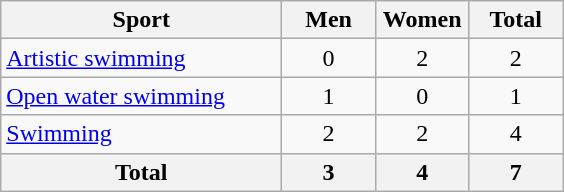<table class="wikitable sortable" style="text-align:center;">
<tr>
<th width=180>Sport</th>
<th width=55>Men</th>
<th width=55>Women</th>
<th width=55>Total</th>
</tr>
<tr>
<td align=left><a href='#'>Artistic swimming</a></td>
<td>0</td>
<td>2</td>
<td>2</td>
</tr>
<tr>
<td align=left><a href='#'>Open water swimming</a></td>
<td>1</td>
<td>0</td>
<td>1</td>
</tr>
<tr>
<td align=left><a href='#'>Swimming</a></td>
<td>2</td>
<td>2</td>
<td>4</td>
</tr>
<tr>
<th>Total</th>
<th>3</th>
<th>4</th>
<th>7</th>
</tr>
</table>
